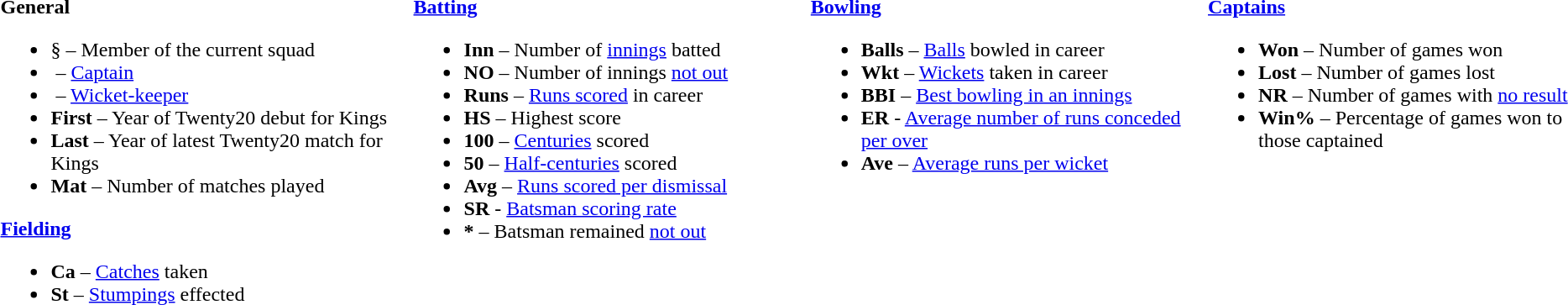<table>
<tr>
<td style="vertical-align:top; width:26%;"><br><strong>General</strong><ul><li>§ – Member of the current squad</li><li> – <a href='#'>Captain</a></li><li> – <a href='#'>Wicket-keeper</a></li><li><strong>First</strong> – Year of Twenty20 debut for Kings</li><li><strong>Last</strong> – Year of latest Twenty20 match for Kings</li><li><strong>Mat</strong> – Number of matches played</li></ul><strong><a href='#'>Fielding</a></strong><ul><li><strong>Ca</strong> – <a href='#'>Catches</a> taken</li><li><strong>St</strong> – <a href='#'>Stumpings</a> effected</li></ul></td>
<td style="vertical-align:top; width:25%;"><br><strong><a href='#'>Batting</a></strong><ul><li><strong>Inn</strong> – Number of <a href='#'>innings</a> batted</li><li><strong>NO</strong> – Number of innings <a href='#'>not out</a></li><li><strong>Runs</strong> – <a href='#'>Runs scored</a> in career</li><li><strong>HS</strong> – Highest score</li><li><strong>100</strong> – <a href='#'>Centuries</a> scored</li><li><strong>50</strong> – <a href='#'>Half-centuries</a> scored</li><li><strong>Avg</strong> – <a href='#'>Runs scored per dismissal</a></li><li><strong>SR</strong> - <a href='#'>Batsman scoring rate</a></li><li><strong>*</strong> – Batsman remained <a href='#'>not out</a></li></ul></td>
<td style="vertical-align:top; width:25%;"><br><strong><a href='#'>Bowling</a></strong><ul><li><strong>Balls</strong> – <a href='#'>Balls</a> bowled in career</li><li><strong>Wkt</strong> – <a href='#'>Wickets</a> taken in career</li><li><strong>BBI</strong> – <a href='#'>Best bowling in an innings</a></li><li><strong>ER</strong> - <a href='#'>Average number of runs conceded per over</a></li><li><strong>Ave</strong> – <a href='#'>Average runs per wicket</a></li></ul></td>
<td style="vertical-align:top; width:24%;"><br><strong><a href='#'>Captains</a></strong><ul><li><strong>Won</strong> – Number of games won</li><li><strong>Lost</strong> – Number of games lost</li><li><strong>NR</strong> – Number of games with <a href='#'>no result</a></li><li><strong>Win%</strong> – Percentage of games won to those captained</li></ul></td>
</tr>
</table>
